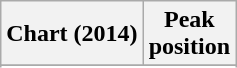<table class="wikitable plainrowheaders">
<tr>
<th scope="col">Chart (2014)</th>
<th scope="col">Peak<br>position</th>
</tr>
<tr>
</tr>
<tr>
</tr>
<tr>
</tr>
</table>
